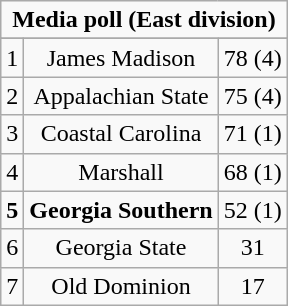<table class="wikitable" style="display: inline-table;">
<tr>
<td align="center" Colspan="3"><strong>Media poll (East division)</strong></td>
</tr>
<tr align="center">
</tr>
<tr align="center">
<td>1</td>
<td>James Madison</td>
<td>78 (4)</td>
</tr>
<tr align="center">
<td>2</td>
<td>Appalachian State</td>
<td>75 (4)</td>
</tr>
<tr align="center">
<td>3</td>
<td>Coastal Carolina</td>
<td>71 (1)</td>
</tr>
<tr align="center">
<td>4</td>
<td>Marshall</td>
<td>68 (1)</td>
</tr>
<tr align="center">
<td><strong>5</strong></td>
<td><strong>Georgia Southern</strong></td>
<td>52 (1)</td>
</tr>
<tr align="center">
<td>6</td>
<td>Georgia State</td>
<td>31</td>
</tr>
<tr align="center">
<td>7</td>
<td>Old Dominion</td>
<td>17</td>
</tr>
</table>
